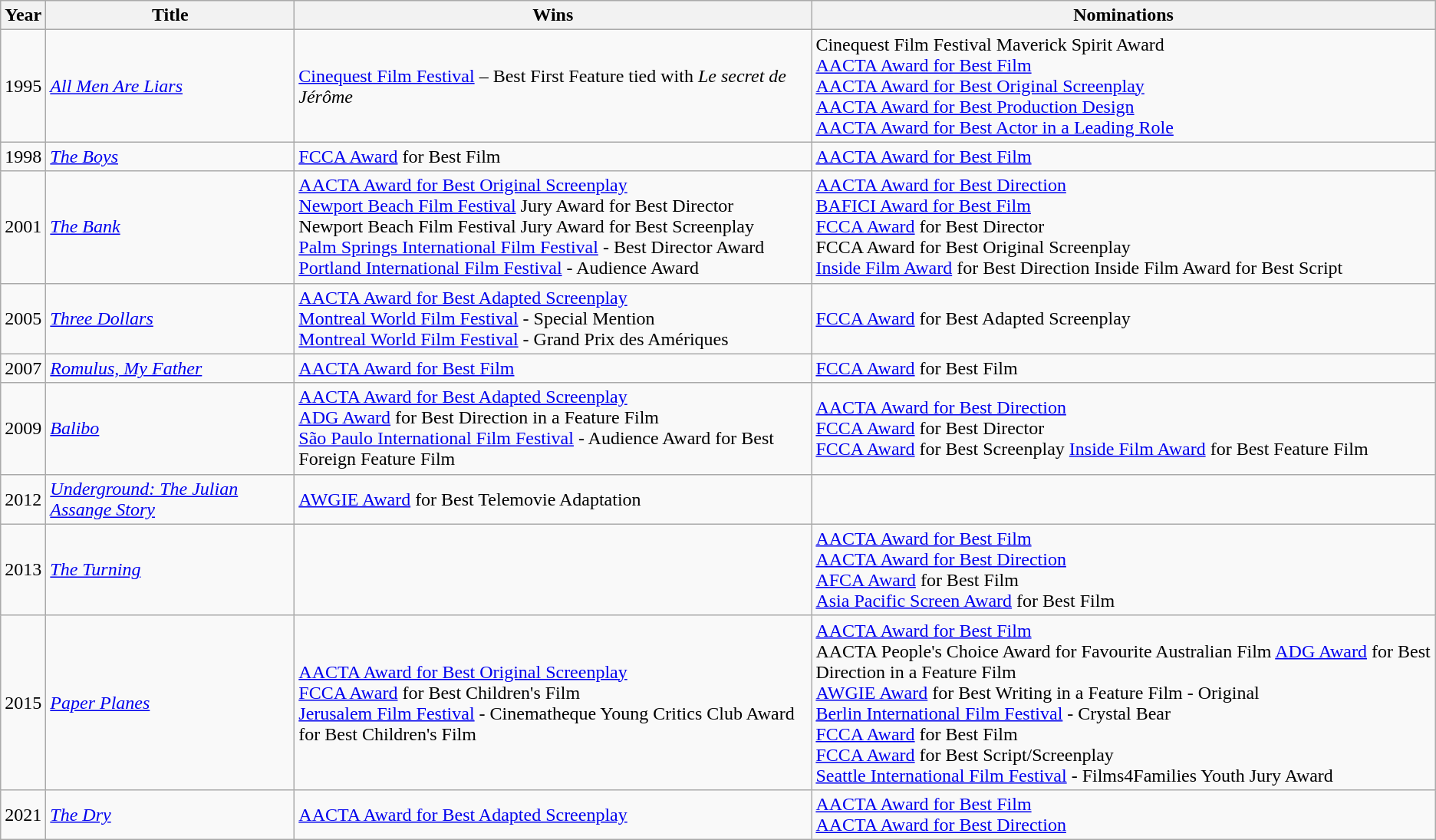<table class="wikitable">
<tr>
<th>Year</th>
<th>Title</th>
<th>Wins</th>
<th>Nominations</th>
</tr>
<tr>
<td>1995</td>
<td><em><a href='#'>All Men Are Liars</a></em></td>
<td><a href='#'>Cinequest Film Festival</a> – Best First Feature tied with <em>Le secret de Jérôme</em></td>
<td>Cinequest Film Festival Maverick Spirit Award<br><a href='#'>AACTA Award for Best Film</a><br><a href='#'>AACTA Award for Best Original Screenplay</a><br><a href='#'>AACTA Award for Best Production Design</a><br><a href='#'>AACTA Award for Best Actor in a Leading Role</a></td>
</tr>
<tr>
<td>1998</td>
<td><em><a href='#'>The Boys</a></em></td>
<td><a href='#'>FCCA Award</a> for Best Film</td>
<td><a href='#'>AACTA Award for Best Film</a></td>
</tr>
<tr>
<td>2001</td>
<td><em><a href='#'>The Bank</a></em></td>
<td><a href='#'>AACTA Award for Best Original Screenplay</a><br><a href='#'>Newport Beach Film Festival</a> Jury Award for Best Director<br>Newport Beach Film Festival Jury Award for Best Screenplay<br><a href='#'>Palm Springs International Film Festival</a> - Best Director Award<br><a href='#'>Portland International Film Festival</a> - Audience Award</td>
<td><a href='#'>AACTA Award for Best Direction</a><br><a href='#'>BAFICI Award for Best Film</a><br><a href='#'>FCCA Award</a> for Best Director<br>FCCA Award for Best Original Screenplay<br><a href='#'>Inside Film Award</a> for Best Direction Inside Film Award for Best Script</td>
</tr>
<tr>
<td>2005</td>
<td><em><a href='#'>Three Dollars</a></em></td>
<td><a href='#'>AACTA Award for Best Adapted Screenplay</a><br><a href='#'>Montreal World Film Festival</a> - Special Mention<br><a href='#'>Montreal World Film Festival</a> - Grand Prix des Amériques</td>
<td><a href='#'>FCCA Award</a> for Best Adapted Screenplay</td>
</tr>
<tr>
<td>2007</td>
<td><em><a href='#'>Romulus, My Father</a></em></td>
<td><a href='#'>AACTA Award for Best Film</a></td>
<td><a href='#'>FCCA Award</a> for Best Film</td>
</tr>
<tr>
<td>2009</td>
<td><em><a href='#'>Balibo</a></em></td>
<td><a href='#'>AACTA Award for Best Adapted Screenplay</a><br><a href='#'>ADG Award</a> for Best Direction in a Feature Film<br><a href='#'>São Paulo International Film Festival</a> - Audience Award for Best Foreign Feature Film</td>
<td><a href='#'>AACTA Award for Best Direction</a><br><a href='#'>FCCA Award</a> for Best Director<br><a href='#'>FCCA Award</a> for Best Screenplay <a href='#'>Inside Film Award</a> for Best Feature Film</td>
</tr>
<tr>
<td>2012</td>
<td><em><a href='#'>Underground: The Julian Assange Story</a></em></td>
<td><a href='#'>AWGIE Award</a> for Best Telemovie Adaptation</td>
</tr>
<tr>
<td>2013</td>
<td><em><a href='#'>The Turning</a></em></td>
<td></td>
<td><a href='#'>AACTA Award for Best Film</a><br><a href='#'>AACTA Award for Best Direction</a><br><a href='#'>AFCA Award</a> for Best Film<br><a href='#'>Asia Pacific Screen Award</a> for Best Film</td>
</tr>
<tr>
<td>2015</td>
<td><em><a href='#'>Paper Planes</a></em></td>
<td><a href='#'>AACTA Award for Best Original Screenplay</a><br><a href='#'>FCCA Award</a> for Best Children's Film<br><a href='#'>Jerusalem Film Festival</a> - Cinematheque Young Critics Club Award for Best Children's Film</td>
<td><a href='#'>AACTA Award for Best Film</a><br>AACTA People's Choice Award for Favourite Australian Film <a href='#'>ADG Award</a> for Best Direction in a Feature Film<br><a href='#'>AWGIE Award</a> for Best Writing in a Feature Film - Original<br><a href='#'>Berlin International Film Festival</a> - Crystal Bear<br><a href='#'>FCCA Award</a> for Best Film<br><a href='#'>FCCA Award</a> for Best Script/Screenplay<br><a href='#'>Seattle International Film Festival</a> - Films4Families Youth Jury Award</td>
</tr>
<tr>
<td>2021</td>
<td><em><a href='#'>The Dry</a></em></td>
<td><a href='#'>AACTA Award for Best Adapted Screenplay</a></td>
<td><a href='#'>AACTA Award for Best Film</a><br><a href='#'>AACTA Award for Best Direction</a></td>
</tr>
</table>
